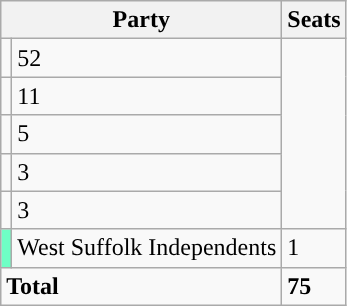<table class="wikitable">
<tr>
<th colspan=2>Party</th>
<th>Seats</th>
</tr>
<tr>
<td></td>
<td>52</td>
</tr>
<tr>
<td></td>
<td>11</td>
</tr>
<tr>
<td></td>
<td>5</td>
</tr>
<tr>
<td></td>
<td>3</td>
</tr>
<tr>
<td></td>
<td>3</td>
</tr>
<tr>
<td style="background-color: #6EFFC5"></td>
<td>West Suffolk Independents</td>
<td>1</td>
</tr>
<tr>
<td colspan="2"><strong>Total</strong></td>
<td><strong>75</strong></td>
</tr>
</table>
